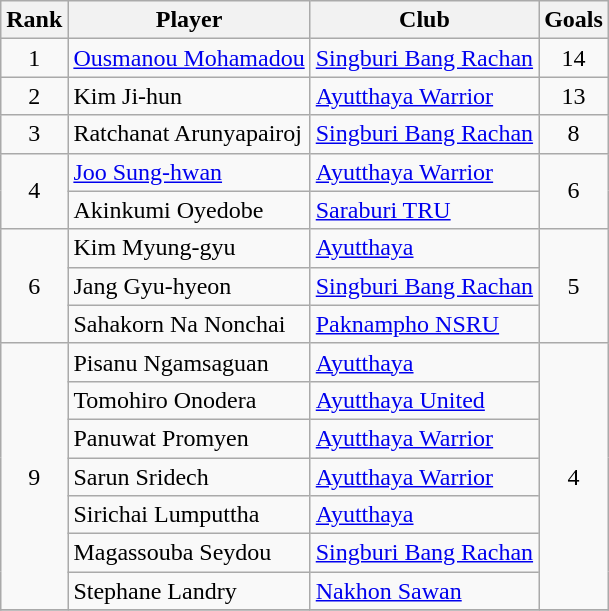<table class="wikitable" style="text-align:center">
<tr>
<th>Rank</th>
<th>Player</th>
<th>Club</th>
<th>Goals</th>
</tr>
<tr>
<td>1</td>
<td align="left"> <a href='#'>Ousmanou Mohamadou</a></td>
<td align="left"><a href='#'>Singburi Bang Rachan</a></td>
<td>14</td>
</tr>
<tr>
<td>2</td>
<td align="left"> Kim Ji-hun</td>
<td align="left"><a href='#'>Ayutthaya Warrior</a></td>
<td>13</td>
</tr>
<tr>
<td>3</td>
<td align="left"> Ratchanat Arunyapairoj</td>
<td align="left"><a href='#'>Singburi Bang Rachan</a></td>
<td>8</td>
</tr>
<tr>
<td rowspan="2">4</td>
<td align="left"> <a href='#'>Joo Sung-hwan</a></td>
<td align="left"><a href='#'>Ayutthaya Warrior</a></td>
<td rowspan="2">6</td>
</tr>
<tr>
<td align="left"> Akinkumi Oyedobe</td>
<td align="left"><a href='#'>Saraburi TRU</a></td>
</tr>
<tr>
<td rowspan="3">6</td>
<td align="left"> Kim Myung-gyu</td>
<td align="left"><a href='#'>Ayutthaya</a></td>
<td rowspan="3">5</td>
</tr>
<tr>
<td align="left"> Jang Gyu-hyeon</td>
<td align="left"><a href='#'>Singburi Bang Rachan</a></td>
</tr>
<tr>
<td align="left"> Sahakorn Na Nonchai</td>
<td align="left"><a href='#'>Paknampho NSRU</a></td>
</tr>
<tr>
<td rowspan="7">9</td>
<td align="left"> Pisanu Ngamsaguan</td>
<td align="left"><a href='#'>Ayutthaya</a></td>
<td rowspan="7">4</td>
</tr>
<tr>
<td align="left"> Tomohiro Onodera</td>
<td align="left"><a href='#'>Ayutthaya United</a></td>
</tr>
<tr>
<td align="left"> Panuwat Promyen</td>
<td align="left"><a href='#'>Ayutthaya Warrior</a></td>
</tr>
<tr>
<td align="left"> Sarun Sridech</td>
<td align="left"><a href='#'>Ayutthaya Warrior</a></td>
</tr>
<tr>
<td align="left"> Sirichai Lumputtha</td>
<td align="left"><a href='#'>Ayutthaya</a></td>
</tr>
<tr>
<td align="left"> Magassouba Seydou</td>
<td align="left"><a href='#'>Singburi Bang Rachan</a></td>
</tr>
<tr>
<td align="left"> Stephane Landry</td>
<td align="left"><a href='#'>Nakhon Sawan</a></td>
</tr>
<tr>
</tr>
</table>
